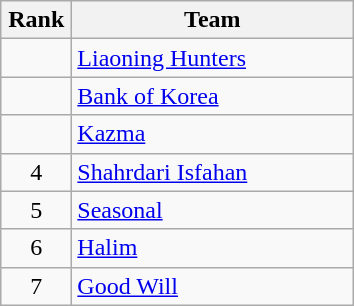<table class="wikitable" style="text-align: center;">
<tr>
<th width=40>Rank</th>
<th width=180>Team</th>
</tr>
<tr>
<td></td>
<td align=left> <a href='#'>Liaoning Hunters</a></td>
</tr>
<tr>
<td></td>
<td align=left> <a href='#'>Bank of Korea</a></td>
</tr>
<tr>
<td></td>
<td align=left> <a href='#'>Kazma</a></td>
</tr>
<tr>
<td>4</td>
<td align=left> <a href='#'>Shahrdari Isfahan</a></td>
</tr>
<tr>
<td>5</td>
<td align=left> <a href='#'>Seasonal</a></td>
</tr>
<tr>
<td>6</td>
<td align=left> <a href='#'>Halim</a></td>
</tr>
<tr>
<td>7</td>
<td align=left> <a href='#'>Good Will</a></td>
</tr>
</table>
